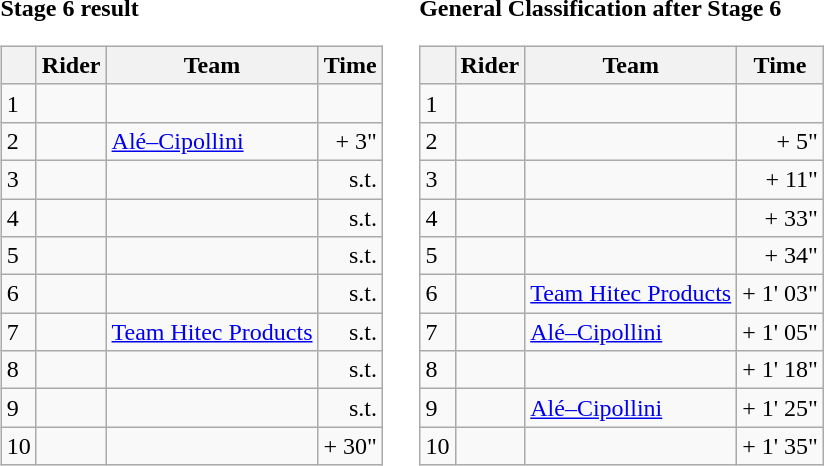<table>
<tr>
<td><strong>Stage 6 result</strong><br><table class="wikitable">
<tr>
<th></th>
<th>Rider</th>
<th>Team</th>
<th>Time</th>
</tr>
<tr>
<td>1</td>
<td></td>
<td></td>
<td align="right"></td>
</tr>
<tr>
<td>2</td>
<td></td>
<td><a href='#'>Alé–Cipollini</a></td>
<td align="right">+ 3"</td>
</tr>
<tr>
<td>3</td>
<td></td>
<td></td>
<td align="right">s.t.</td>
</tr>
<tr>
<td>4</td>
<td></td>
<td></td>
<td align="right">s.t.</td>
</tr>
<tr>
<td>5</td>
<td></td>
<td></td>
<td align="right">s.t.</td>
</tr>
<tr>
<td>6</td>
<td></td>
<td></td>
<td align="right">s.t.</td>
</tr>
<tr>
<td>7</td>
<td></td>
<td><a href='#'>Team Hitec Products</a></td>
<td align="right">s.t.</td>
</tr>
<tr>
<td>8</td>
<td></td>
<td></td>
<td align="right">s.t.</td>
</tr>
<tr>
<td>9</td>
<td></td>
<td></td>
<td align="right">s.t.</td>
</tr>
<tr>
<td>10</td>
<td></td>
<td></td>
<td align="right">+ 30"</td>
</tr>
</table>
</td>
<td></td>
<td><strong>General Classification after Stage 6</strong><br><table class="wikitable">
<tr>
<th></th>
<th>Rider</th>
<th>Team</th>
<th>Time</th>
</tr>
<tr>
<td>1</td>
<td></td>
<td></td>
<td align="right"></td>
</tr>
<tr>
<td>2</td>
<td></td>
<td></td>
<td align="right">+ 5"</td>
</tr>
<tr>
<td>3</td>
<td></td>
<td></td>
<td align="right">+ 11"</td>
</tr>
<tr>
<td>4</td>
<td></td>
<td></td>
<td align="right">+ 33"</td>
</tr>
<tr>
<td>5</td>
<td></td>
<td></td>
<td align="right">+ 34"</td>
</tr>
<tr>
<td>6</td>
<td></td>
<td><a href='#'>Team Hitec Products</a></td>
<td align="right">+ 1' 03"</td>
</tr>
<tr>
<td>7</td>
<td></td>
<td><a href='#'>Alé–Cipollini</a></td>
<td align="right">+ 1' 05"</td>
</tr>
<tr>
<td>8</td>
<td></td>
<td></td>
<td align="right">+ 1' 18"</td>
</tr>
<tr>
<td>9</td>
<td></td>
<td><a href='#'>Alé–Cipollini</a></td>
<td align="right">+ 1' 25"</td>
</tr>
<tr>
<td>10</td>
<td></td>
<td></td>
<td align="right">+ 1' 35"</td>
</tr>
</table>
</td>
</tr>
</table>
